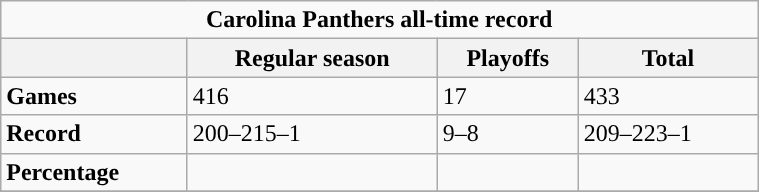<table class="wikitable" style="width: 40%; height: 100px; margin: 0.5em 0.5em;" border="1">
<tr>
<td colspan="4" style="text-align:center; "><strong>Carolina Panthers all-time record</strong></td>
</tr>
<tr>
<th style="text-align:center; "></th>
<th style="text-align:center; "><strong>Regular season</strong></th>
<th style="text-align:center; "><strong>Playoffs</strong></th>
<th style="text-align:center; "><strong>Total</strong></th>
</tr>
<tr>
<td><strong>Games</strong></td>
<td>416</td>
<td>17</td>
<td>433</td>
</tr>
<tr>
<td><strong>Record</strong></td>
<td>200–215–1</td>
<td>9–8</td>
<td>209–223–1</td>
</tr>
<tr>
<td><strong>Percentage</strong></td>
<td></td>
<td></td>
<td></td>
</tr>
<tr>
</tr>
</table>
